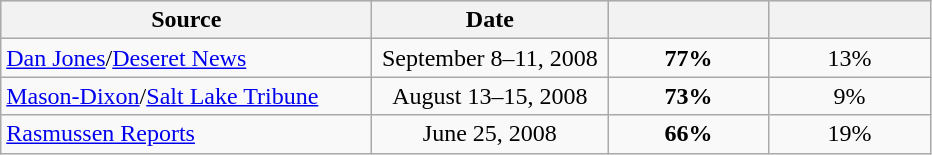<table class="wikitable" style="text-align:center">
<tr bgcolor=lightgrey>
<th width=240px>Source</th>
<th width=150px>Date</th>
<th width=100px></th>
<th width=100px></th>
</tr>
<tr>
<td align=left><a href='#'>Dan Jones</a>/<a href='#'>Deseret News</a></td>
<td>September 8–11, 2008</td>
<td><strong>77%</strong></td>
<td>13%</td>
</tr>
<tr>
<td align=left><a href='#'>Mason-Dixon</a>/<a href='#'>Salt Lake Tribune</a></td>
<td>August 13–15, 2008</td>
<td><strong>73%</strong></td>
<td>9%</td>
</tr>
<tr>
<td align=left><a href='#'>Rasmussen Reports</a></td>
<td>June 25, 2008</td>
<td><strong>66%</strong></td>
<td>19%</td>
</tr>
</table>
